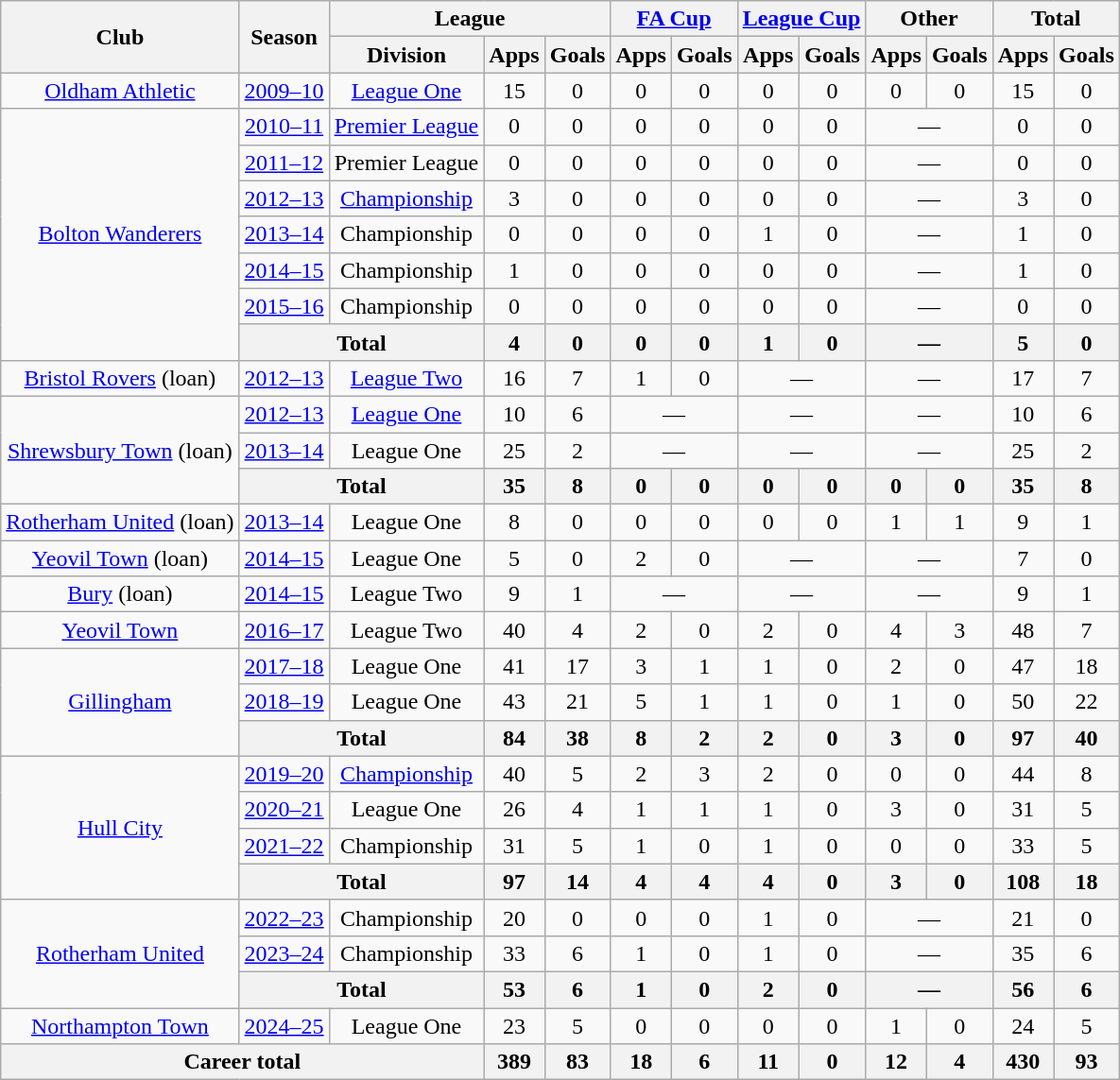<table class="wikitable" style="text-align: center;">
<tr>
<th rowspan="2">Club</th>
<th rowspan="2">Season</th>
<th colspan="3">League</th>
<th colspan="2"><a href='#'>FA Cup</a></th>
<th colspan="2"><a href='#'>League Cup</a></th>
<th colspan="2">Other</th>
<th colspan="2">Total</th>
</tr>
<tr>
<th>Division</th>
<th>Apps</th>
<th>Goals</th>
<th>Apps</th>
<th>Goals</th>
<th>Apps</th>
<th>Goals</th>
<th>Apps</th>
<th>Goals</th>
<th>Apps</th>
<th>Goals</th>
</tr>
<tr>
<td><a href='#'>Oldham Athletic</a></td>
<td><a href='#'>2009–10</a></td>
<td><a href='#'>League One</a></td>
<td>15</td>
<td>0</td>
<td>0</td>
<td>0</td>
<td>0</td>
<td 0>0</td>
<td>0</td>
<td>0</td>
<td>15</td>
<td>0</td>
</tr>
<tr>
<td rowspan="7"><a href='#'>Bolton Wanderers</a></td>
<td><a href='#'>2010–11</a></td>
<td><a href='#'>Premier League</a></td>
<td>0</td>
<td>0</td>
<td>0</td>
<td>0</td>
<td>0</td>
<td>0</td>
<td colspan="2">—</td>
<td>0</td>
<td>0</td>
</tr>
<tr>
<td><a href='#'>2011–12</a></td>
<td>Premier League</td>
<td>0</td>
<td>0</td>
<td>0</td>
<td>0</td>
<td>0</td>
<td>0</td>
<td colspan="2">—</td>
<td>0</td>
<td>0</td>
</tr>
<tr>
<td><a href='#'>2012–13</a></td>
<td><a href='#'>Championship</a></td>
<td>3</td>
<td>0</td>
<td>0</td>
<td>0</td>
<td>0</td>
<td>0</td>
<td colspan="2">—</td>
<td>3</td>
<td>0</td>
</tr>
<tr>
<td><a href='#'>2013–14</a></td>
<td>Championship</td>
<td>0</td>
<td>0</td>
<td>0</td>
<td>0</td>
<td>1</td>
<td>0</td>
<td colspan="2">—</td>
<td>1</td>
<td>0</td>
</tr>
<tr>
<td><a href='#'>2014–15</a></td>
<td>Championship</td>
<td>1</td>
<td>0</td>
<td>0</td>
<td>0</td>
<td>0</td>
<td>0</td>
<td colspan="2">—</td>
<td>1</td>
<td>0</td>
</tr>
<tr>
<td><a href='#'>2015–16</a></td>
<td>Championship</td>
<td>0</td>
<td>0</td>
<td>0</td>
<td>0</td>
<td>0</td>
<td>0</td>
<td colspan="2">—</td>
<td>0</td>
<td>0</td>
</tr>
<tr>
<th colspan="2">Total</th>
<th>4</th>
<th>0</th>
<th>0</th>
<th>0</th>
<th>1</th>
<th>0</th>
<th colspan="2">—</th>
<th>5</th>
<th>0</th>
</tr>
<tr>
<td><a href='#'>Bristol Rovers</a> (loan)</td>
<td><a href='#'>2012–13</a></td>
<td><a href='#'>League Two</a></td>
<td>16</td>
<td>7</td>
<td>1</td>
<td>0</td>
<td colspan="2">—</td>
<td colspan="2">—</td>
<td>17</td>
<td>7</td>
</tr>
<tr>
<td rowspan="3"><a href='#'>Shrewsbury Town</a> (loan)</td>
<td><a href='#'>2012–13</a></td>
<td><a href='#'>League One</a></td>
<td>10</td>
<td>6</td>
<td colspan="2">—</td>
<td colspan="2">—</td>
<td colspan="2">—</td>
<td>10</td>
<td>6</td>
</tr>
<tr>
<td><a href='#'>2013–14</a></td>
<td>League One</td>
<td>25</td>
<td>2</td>
<td colspan="2">—</td>
<td colspan="2">—</td>
<td colspan="2">—</td>
<td>25</td>
<td>2</td>
</tr>
<tr>
<th colspan="2">Total</th>
<th>35</th>
<th>8</th>
<th>0</th>
<th>0</th>
<th>0</th>
<th>0</th>
<th>0</th>
<th>0</th>
<th>35</th>
<th>8</th>
</tr>
<tr>
<td><a href='#'>Rotherham United</a> (loan)</td>
<td><a href='#'>2013–14</a></td>
<td>League One</td>
<td>8</td>
<td>0</td>
<td>0</td>
<td>0</td>
<td>0</td>
<td>0</td>
<td>1</td>
<td>1</td>
<td>9</td>
<td>1</td>
</tr>
<tr>
<td><a href='#'>Yeovil Town</a> (loan)</td>
<td><a href='#'>2014–15</a></td>
<td>League One</td>
<td>5</td>
<td>0</td>
<td>2</td>
<td>0</td>
<td colspan="2">—</td>
<td colspan="2">—</td>
<td>7</td>
<td>0</td>
</tr>
<tr>
<td><a href='#'>Bury</a> (loan)</td>
<td><a href='#'>2014–15</a></td>
<td>League Two</td>
<td>9</td>
<td>1</td>
<td colspan="2">—</td>
<td colspan="2">—</td>
<td colspan="2">—</td>
<td>9</td>
<td>1</td>
</tr>
<tr>
<td><a href='#'>Yeovil Town</a></td>
<td><a href='#'>2016–17</a></td>
<td>League Two</td>
<td>40</td>
<td>4</td>
<td>2</td>
<td>0</td>
<td>2</td>
<td>0</td>
<td>4</td>
<td>3</td>
<td>48</td>
<td>7</td>
</tr>
<tr>
<td rowspan="3"><a href='#'>Gillingham</a></td>
<td><a href='#'>2017–18</a></td>
<td>League One</td>
<td>41</td>
<td>17</td>
<td>3</td>
<td>1</td>
<td>1</td>
<td>0</td>
<td>2</td>
<td>0</td>
<td>47</td>
<td>18</td>
</tr>
<tr>
<td><a href='#'>2018–19</a></td>
<td>League One</td>
<td>43</td>
<td>21</td>
<td>5</td>
<td>1</td>
<td>1</td>
<td>0</td>
<td>1</td>
<td>0</td>
<td>50</td>
<td>22</td>
</tr>
<tr>
<th colspan="2">Total</th>
<th>84</th>
<th>38</th>
<th>8</th>
<th>2</th>
<th>2</th>
<th>0</th>
<th>3</th>
<th>0</th>
<th>97</th>
<th>40</th>
</tr>
<tr>
<td rowspan="4"><a href='#'>Hull City</a></td>
<td><a href='#'>2019–20</a></td>
<td><a href='#'>Championship</a></td>
<td>40</td>
<td>5</td>
<td>2</td>
<td>3</td>
<td>2</td>
<td>0</td>
<td>0</td>
<td>0</td>
<td>44</td>
<td>8</td>
</tr>
<tr>
<td><a href='#'>2020–21</a></td>
<td>League One</td>
<td>26</td>
<td>4</td>
<td>1</td>
<td>1</td>
<td>1</td>
<td>0</td>
<td>3</td>
<td>0</td>
<td>31</td>
<td>5</td>
</tr>
<tr>
<td><a href='#'>2021–22</a></td>
<td>Championship</td>
<td>31</td>
<td>5</td>
<td>1</td>
<td>0</td>
<td>1</td>
<td>0</td>
<td>0</td>
<td>0</td>
<td>33</td>
<td>5</td>
</tr>
<tr>
<th colspan="2">Total</th>
<th>97</th>
<th>14</th>
<th>4</th>
<th>4</th>
<th>4</th>
<th>0</th>
<th>3</th>
<th>0</th>
<th>108</th>
<th>18</th>
</tr>
<tr>
<td rowspan=3><a href='#'>Rotherham United</a></td>
<td><a href='#'>2022–23</a></td>
<td>Championship</td>
<td>20</td>
<td>0</td>
<td>0</td>
<td>0</td>
<td>1</td>
<td>0</td>
<td colspan=2>—</td>
<td>21</td>
<td>0</td>
</tr>
<tr>
<td><a href='#'>2023–24</a></td>
<td>Championship</td>
<td>33</td>
<td>6</td>
<td>1</td>
<td>0</td>
<td>1</td>
<td>0</td>
<td colspan=2>—</td>
<td>35</td>
<td>6</td>
</tr>
<tr>
<th colspan=2>Total</th>
<th>53</th>
<th>6</th>
<th>1</th>
<th>0</th>
<th>2</th>
<th>0</th>
<th colspan=2>—</th>
<th>56</th>
<th>6</th>
</tr>
<tr>
<td><a href='#'>Northampton Town</a></td>
<td><a href='#'>2024–25</a></td>
<td>League One</td>
<td>23</td>
<td>5</td>
<td>0</td>
<td>0</td>
<td>0</td>
<td>0</td>
<td>1</td>
<td>0</td>
<td>24</td>
<td>5</td>
</tr>
<tr>
<th colspan="3">Career total</th>
<th>389</th>
<th>83</th>
<th>18</th>
<th>6</th>
<th>11</th>
<th>0</th>
<th>12</th>
<th>4</th>
<th>430</th>
<th>93</th>
</tr>
</table>
